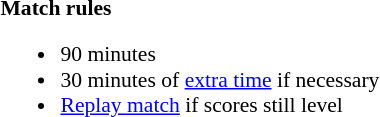<table width=100% style="font-size: 90%">
<tr>
<td width=50% valign=top><br><strong>Match rules</strong><ul><li>90 minutes</li><li>30 minutes of <a href='#'>extra time</a> if necessary</li><li><a href='#'>Replay match</a> if scores still level</li></ul></td>
</tr>
</table>
